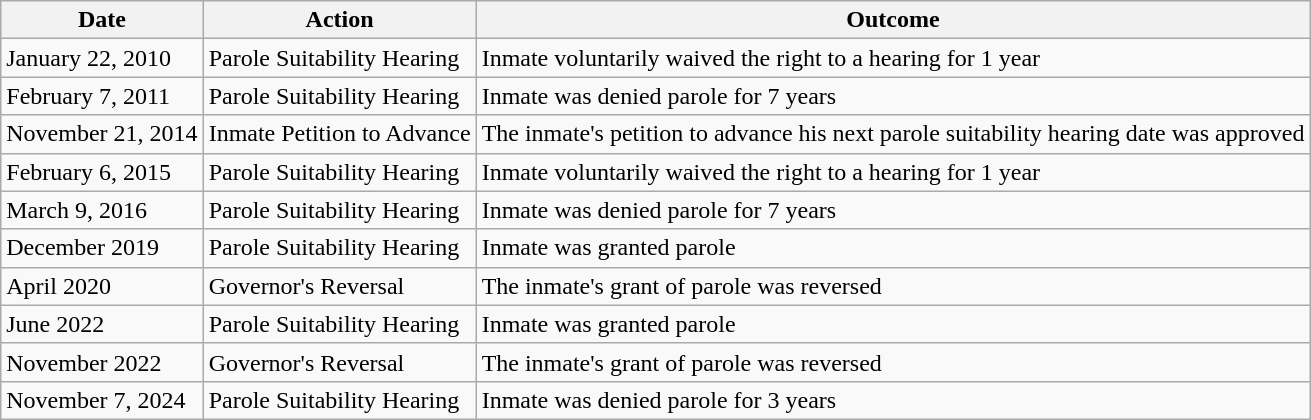<table class="wikitable">
<tr>
<th>Date</th>
<th>Action</th>
<th>Outcome</th>
</tr>
<tr>
<td>January 22, 2010</td>
<td>Parole Suitability Hearing</td>
<td>Inmate voluntarily waived the right to a hearing for 1 year</td>
</tr>
<tr>
<td>February 7, 2011</td>
<td>Parole Suitability Hearing</td>
<td>Inmate was denied parole for 7 years</td>
</tr>
<tr>
<td>November 21, 2014</td>
<td>Inmate Petition to Advance</td>
<td>The inmate's petition to advance his next parole suitability hearing date was approved</td>
</tr>
<tr>
<td>February 6, 2015</td>
<td>Parole Suitability Hearing</td>
<td>Inmate voluntarily waived the right to a hearing for 1 year</td>
</tr>
<tr>
<td>March 9, 2016</td>
<td>Parole Suitability Hearing</td>
<td>Inmate was denied parole for 7 years</td>
</tr>
<tr>
<td>December 2019</td>
<td>Parole Suitability Hearing</td>
<td>Inmate was granted parole</td>
</tr>
<tr>
<td>April 2020</td>
<td>Governor's Reversal</td>
<td>The inmate's grant of parole was reversed</td>
</tr>
<tr>
<td>June 2022</td>
<td>Parole Suitability Hearing</td>
<td>Inmate was granted parole</td>
</tr>
<tr>
<td>November 2022</td>
<td>Governor's Reversal</td>
<td>The inmate's grant of parole was reversed</td>
</tr>
<tr>
<td>November 7, 2024</td>
<td>Parole Suitability Hearing</td>
<td>Inmate was denied parole for 3 years</td>
</tr>
</table>
